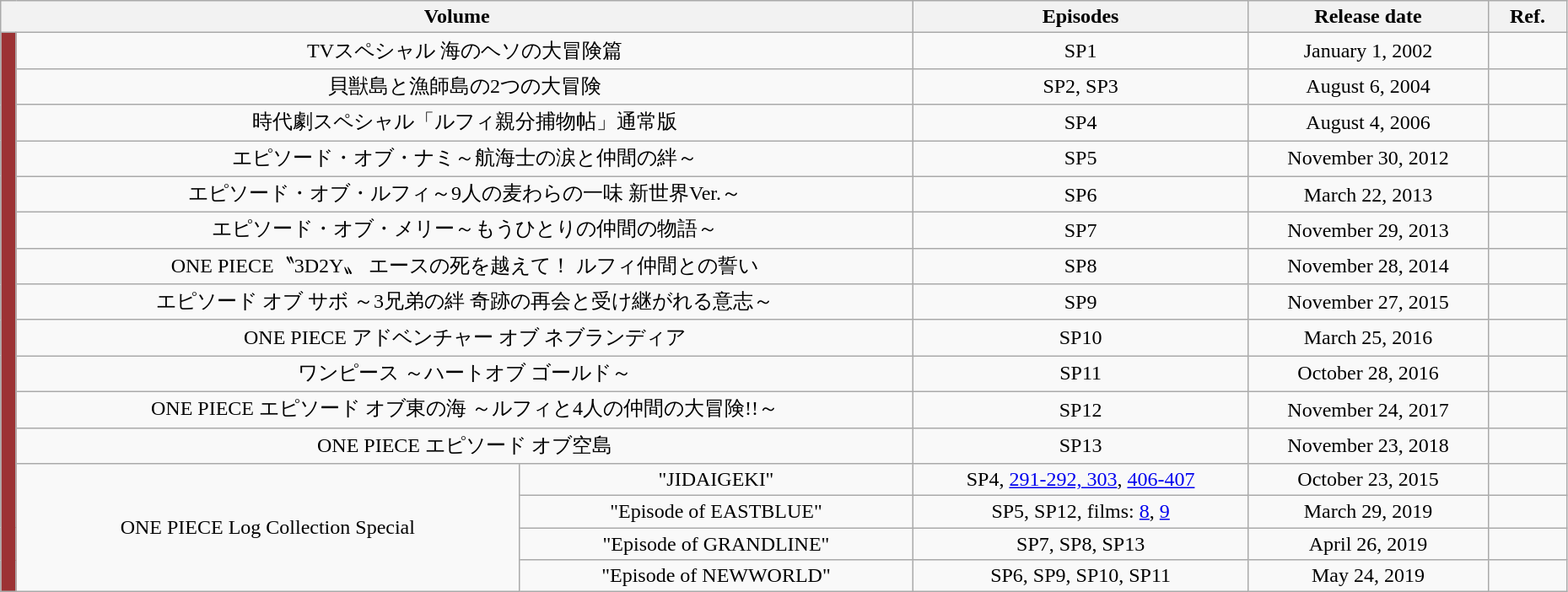<table class="wikitable" style="text-align: center; width: 98%;">
<tr>
<th colspan="3">Volume</th>
<th>Episodes</th>
<th>Release date</th>
<th style="width:5%;">Ref.</th>
</tr>
<tr>
<td rowspan="16"  style="width:1%; background:#9C3234;"></td>
<td colspan="2">TVスペシャル 海のヘソの大冒険篇</td>
<td>SP1</td>
<td>January 1, 2002</td>
<td></td>
</tr>
<tr>
<td colspan="2">貝獣島と漁師島の2つの大冒険</td>
<td>SP2, SP3</td>
<td>August 6, 2004</td>
<td></td>
</tr>
<tr>
<td colspan="2">時代劇スペシャル「ルフィ親分捕物帖」通常版</td>
<td>SP4</td>
<td>August 4, 2006</td>
<td></td>
</tr>
<tr>
<td colspan="2">エピソード・オブ・ナミ～航海士の涙と仲間の絆～</td>
<td>SP5</td>
<td>November 30, 2012</td>
<td></td>
</tr>
<tr>
<td colspan="2">エピソード・オブ・ルフィ～9人の麦わらの一味 新世界Ver.～</td>
<td>SP6</td>
<td>March 22, 2013</td>
<td></td>
</tr>
<tr>
<td colspan="2">エピソード・オブ・メリー～もうひとりの仲間の物語～</td>
<td>SP7</td>
<td>November 29, 2013</td>
<td></td>
</tr>
<tr>
<td colspan="2">ONE PIECE〝3D2Y〟 エースの死を越えて！ ルフィ仲間との誓い</td>
<td>SP8</td>
<td>November 28, 2014</td>
<td></td>
</tr>
<tr>
<td colspan="2">エピソード オブ サボ ～3兄弟の絆 奇跡の再会と受け継がれる意志～</td>
<td>SP9</td>
<td>November 27, 2015</td>
<td></td>
</tr>
<tr>
<td colspan="2">ONE PIECE アドベンチャー オブ ネブランディア</td>
<td>SP10</td>
<td>March 25, 2016</td>
<td></td>
</tr>
<tr>
<td colspan="2">ワンピース ～ハートオブ ゴールド～</td>
<td>SP11</td>
<td>October 28, 2016</td>
<td></td>
</tr>
<tr>
<td colspan="2">ONE PIECE エピソード オブ東の海 ～ルフィと4人の仲間の大冒険!!～</td>
<td>SP12</td>
<td>November 24, 2017</td>
<td></td>
</tr>
<tr>
<td colspan="2">ONE PIECE エピソード オブ空島</td>
<td>SP13</td>
<td>November 23, 2018</td>
<td></td>
</tr>
<tr>
<td rowspan="4">ONE PIECE Log Collection Special</td>
<td>"JIDAIGEKI"</td>
<td>SP4, <a href='#'>291-292, 303</a>, <a href='#'>406-407</a></td>
<td>October 23, 2015</td>
<td></td>
</tr>
<tr>
<td>"Episode of EASTBLUE"</td>
<td>SP5, SP12, films: <a href='#'>8</a>, <a href='#'>9</a></td>
<td>March 29, 2019</td>
<td></td>
</tr>
<tr>
<td>"Episode of GRANDLINE"</td>
<td>SP7, SP8, SP13</td>
<td>April 26, 2019</td>
<td></td>
</tr>
<tr>
<td>"Episode of NEWWORLD"</td>
<td>SP6, SP9, SP10, SP11</td>
<td>May 24, 2019</td>
<td></td>
</tr>
</table>
